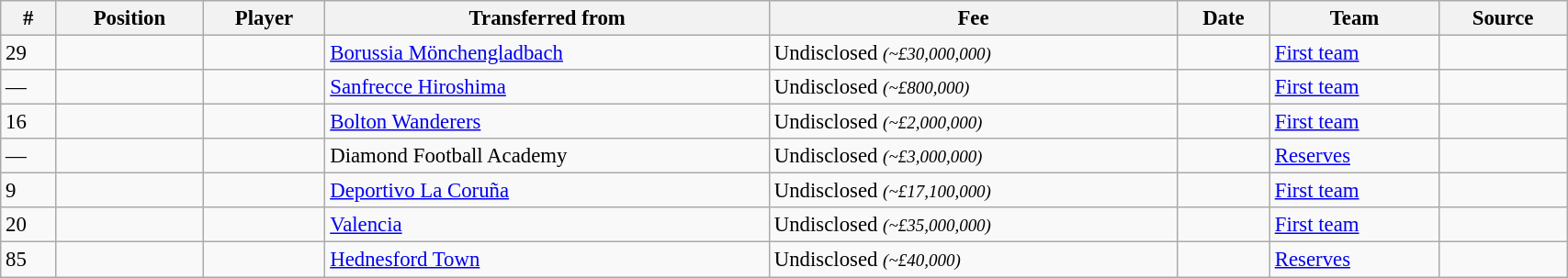<table class="wikitable sortable" style="width:90%; text-align:center; font-size:95%; text-align:left;">
<tr>
<th>#</th>
<th>Position</th>
<th>Player</th>
<th>Transferred from</th>
<th>Fee</th>
<th>Date</th>
<th>Team</th>
<th>Source</th>
</tr>
<tr>
<td>29</td>
<td></td>
<td></td>
<td> <a href='#'>Borussia Mönchengladbach</a></td>
<td>Undisclosed <small><em>(~£30,000,000)</em></small></td>
<td></td>
<td><a href='#'>First team</a></td>
<td></td>
</tr>
<tr>
<td>—</td>
<td></td>
<td></td>
<td> <a href='#'>Sanfrecce Hiroshima</a></td>
<td>Undisclosed <small><em>(~£800,000)</em></small></td>
<td></td>
<td><a href='#'>First team</a></td>
<td></td>
</tr>
<tr>
<td>16</td>
<td></td>
<td></td>
<td> <a href='#'>Bolton Wanderers</a></td>
<td>Undisclosed <small><em>(~£2,000,000)</em></small></td>
<td></td>
<td><a href='#'>First team</a></td>
<td></td>
</tr>
<tr>
<td>—</td>
<td></td>
<td></td>
<td> Diamond Football Academy</td>
<td>Undisclosed <small><em>(~£3,000,000)</em></small></td>
<td></td>
<td><a href='#'>Reserves</a></td>
<td></td>
</tr>
<tr>
<td>9</td>
<td></td>
<td></td>
<td> <a href='#'>Deportivo La Coruña</a></td>
<td>Undisclosed <small><em>(~£17,100,000)</em></small></td>
<td></td>
<td><a href='#'>First team</a></td>
<td></td>
</tr>
<tr>
<td>20</td>
<td></td>
<td></td>
<td> <a href='#'>Valencia</a></td>
<td>Undisclosed <small><em>(~£35,000,000)</em></small></td>
<td></td>
<td><a href='#'>First team</a></td>
<td></td>
</tr>
<tr>
<td>85</td>
<td></td>
<td></td>
<td> <a href='#'>Hednesford Town</a></td>
<td>Undisclosed <small><em>(~£40,000)</em></small></td>
<td></td>
<td><a href='#'>Reserves</a></td>
<td></td>
</tr>
</table>
